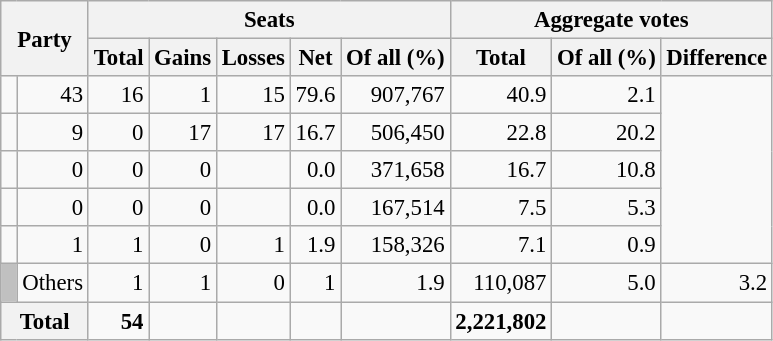<table class="wikitable sortable" style="text-align:right; font-size:95%;">
<tr>
<th colspan="2" rowspan="2">Party</th>
<th colspan="5">Seats</th>
<th colspan="3">Aggregate votes</th>
</tr>
<tr>
<th>Total</th>
<th>Gains</th>
<th>Losses</th>
<th>Net</th>
<th>Of all (%)</th>
<th>Total</th>
<th>Of all (%)</th>
<th>Difference</th>
</tr>
<tr>
<td></td>
<td>43</td>
<td>16</td>
<td>1</td>
<td>15</td>
<td>79.6</td>
<td>907,767</td>
<td>40.9</td>
<td>2.1</td>
</tr>
<tr>
<td></td>
<td>9</td>
<td>0</td>
<td>17</td>
<td>17</td>
<td>16.7</td>
<td>506,450</td>
<td>22.8</td>
<td>20.2</td>
</tr>
<tr>
<td></td>
<td>0</td>
<td>0</td>
<td>0</td>
<td></td>
<td>0.0</td>
<td>371,658</td>
<td>16.7</td>
<td>10.8</td>
</tr>
<tr>
<td></td>
<td>0</td>
<td>0</td>
<td>0</td>
<td></td>
<td>0.0</td>
<td>167,514</td>
<td>7.5</td>
<td>5.3</td>
</tr>
<tr>
<td></td>
<td>1</td>
<td>1</td>
<td>0</td>
<td>1</td>
<td>1.9</td>
<td>158,326</td>
<td>7.1</td>
<td>0.9</td>
</tr>
<tr>
<td style="background:silver;"> </td>
<td align=left>Others</td>
<td>1</td>
<td>1</td>
<td>0</td>
<td>1</td>
<td>1.9</td>
<td>110,087</td>
<td>5.0</td>
<td>3.2</td>
</tr>
<tr class="sortbottom" style="font-weight:bold;">
<th colspan="2" scope="row" style="background-color:#f2f2f2;">Total</th>
<td>54</td>
<td></td>
<td></td>
<td></td>
<td></td>
<td>2,221,802</td>
<td></td>
<td></td>
</tr>
</table>
